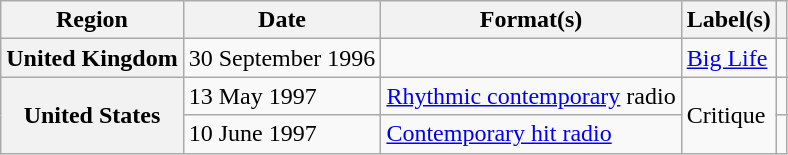<table class="wikitable plainrowheaders">
<tr>
<th scope="col">Region</th>
<th scope="col">Date</th>
<th scope="col">Format(s)</th>
<th scope="col">Label(s)</th>
<th scope="col"></th>
</tr>
<tr>
<th scope="row">United Kingdom</th>
<td>30 September 1996</td>
<td></td>
<td><a href='#'>Big Life</a></td>
<td></td>
</tr>
<tr>
<th scope="row" rowspan="2">United States</th>
<td>13 May 1997</td>
<td><a href='#'>Rhythmic contemporary</a> radio</td>
<td rowspan="2">Critique</td>
<td></td>
</tr>
<tr>
<td>10 June 1997</td>
<td><a href='#'>Contemporary hit radio</a></td>
<td></td>
</tr>
</table>
